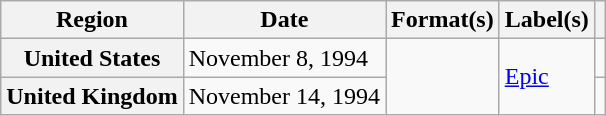<table class="wikitable plainrowheaders">
<tr>
<th scope="col">Region</th>
<th scope="col">Date</th>
<th scope="col">Format(s)</th>
<th scope="col">Label(s)</th>
<th scope="col"></th>
</tr>
<tr>
<th scope="row">United States</th>
<td>November 8, 1994</td>
<td rowspan="2"></td>
<td rowspan="2"><a href='#'>Epic</a></td>
<td></td>
</tr>
<tr>
<th scope="row">United Kingdom</th>
<td>November 14, 1994</td>
<td></td>
</tr>
</table>
